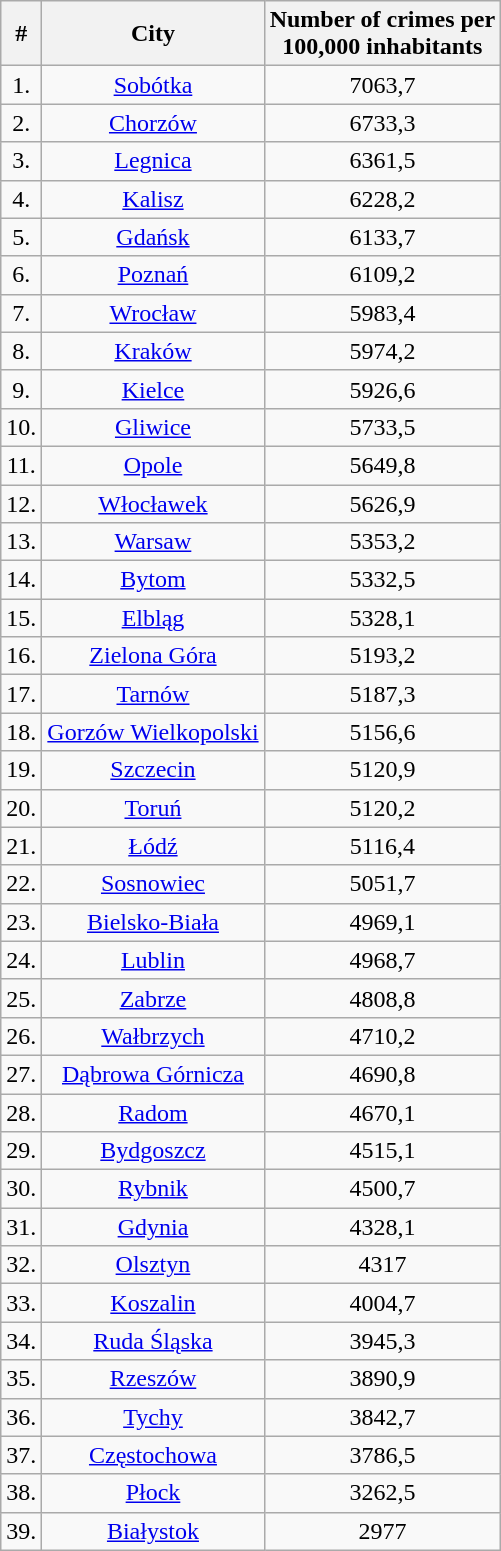<table class="wikitable sortable mw-collapsible sticky-header " style="text-align:center">
<tr>
<th>#</th>
<th>City</th>
<th>Number of crimes per<br>100,000 inhabitants</th>
</tr>
<tr>
<td>1.</td>
<td><a href='#'>Sobótka</a></td>
<td>7063,7</td>
</tr>
<tr>
<td>2.</td>
<td><a href='#'>Chorzów</a></td>
<td>6733,3</td>
</tr>
<tr>
<td>3.</td>
<td><a href='#'>Legnica</a></td>
<td>6361,5</td>
</tr>
<tr>
<td>4.</td>
<td><a href='#'>Kalisz</a></td>
<td>6228,2</td>
</tr>
<tr>
<td>5.</td>
<td><a href='#'>Gdańsk</a></td>
<td>6133,7</td>
</tr>
<tr>
<td>6.</td>
<td><a href='#'>Poznań</a></td>
<td>6109,2</td>
</tr>
<tr>
<td>7.</td>
<td><a href='#'>Wrocław</a></td>
<td>5983,4</td>
</tr>
<tr>
<td>8.</td>
<td><a href='#'>Kraków</a></td>
<td>5974,2</td>
</tr>
<tr>
<td>9.</td>
<td><a href='#'>Kielce</a></td>
<td>5926,6</td>
</tr>
<tr>
<td>10.</td>
<td><a href='#'>Gliwice</a></td>
<td>5733,5</td>
</tr>
<tr>
<td>11.</td>
<td><a href='#'>Opole</a></td>
<td>5649,8</td>
</tr>
<tr>
<td>12.</td>
<td><a href='#'>Włocławek</a></td>
<td>5626,9</td>
</tr>
<tr>
<td>13.</td>
<td><a href='#'>Warsaw</a></td>
<td>5353,2</td>
</tr>
<tr>
<td>14.</td>
<td><a href='#'>Bytom</a></td>
<td>5332,5</td>
</tr>
<tr>
<td>15.</td>
<td><a href='#'>Elbląg</a></td>
<td>5328,1</td>
</tr>
<tr>
<td>16.</td>
<td><a href='#'>Zielona Góra</a></td>
<td>5193,2</td>
</tr>
<tr>
<td>17.</td>
<td><a href='#'>Tarnów</a></td>
<td>5187,3</td>
</tr>
<tr>
<td>18.</td>
<td><a href='#'>Gorzów Wielkopolski</a></td>
<td>5156,6</td>
</tr>
<tr>
<td>19.</td>
<td><a href='#'>Szczecin</a></td>
<td>5120,9</td>
</tr>
<tr>
<td>20.</td>
<td><a href='#'>Toruń</a></td>
<td>5120,2</td>
</tr>
<tr>
<td>21.</td>
<td><a href='#'>Łódź</a></td>
<td>5116,4</td>
</tr>
<tr>
<td>22.</td>
<td><a href='#'>Sosnowiec</a></td>
<td>5051,7</td>
</tr>
<tr>
<td>23.</td>
<td><a href='#'>Bielsko-Biała</a></td>
<td>4969,1</td>
</tr>
<tr>
<td>24.</td>
<td><a href='#'>Lublin</a></td>
<td>4968,7</td>
</tr>
<tr>
<td>25.</td>
<td><a href='#'>Zabrze</a></td>
<td>4808,8</td>
</tr>
<tr>
<td>26.</td>
<td><a href='#'>Wałbrzych</a></td>
<td>4710,2</td>
</tr>
<tr>
<td>27.</td>
<td><a href='#'>Dąbrowa Górnicza</a></td>
<td>4690,8</td>
</tr>
<tr>
<td>28.</td>
<td><a href='#'>Radom</a></td>
<td>4670,1</td>
</tr>
<tr>
<td>29.</td>
<td><a href='#'>Bydgoszcz</a></td>
<td>4515,1</td>
</tr>
<tr>
<td>30.</td>
<td><a href='#'>Rybnik</a></td>
<td>4500,7</td>
</tr>
<tr>
<td>31.</td>
<td><a href='#'>Gdynia</a></td>
<td>4328,1</td>
</tr>
<tr>
<td>32.</td>
<td><a href='#'>Olsztyn</a></td>
<td>4317</td>
</tr>
<tr>
<td>33.</td>
<td><a href='#'>Koszalin</a></td>
<td>4004,7</td>
</tr>
<tr>
<td>34.</td>
<td><a href='#'>Ruda Śląska</a></td>
<td>3945,3</td>
</tr>
<tr>
<td>35.</td>
<td><a href='#'>Rzeszów</a></td>
<td>3890,9</td>
</tr>
<tr>
<td>36.</td>
<td><a href='#'>Tychy</a></td>
<td>3842,7</td>
</tr>
<tr>
<td>37.</td>
<td><a href='#'>Częstochowa</a></td>
<td>3786,5</td>
</tr>
<tr>
<td>38.</td>
<td><a href='#'>Płock</a></td>
<td>3262,5</td>
</tr>
<tr>
<td>39.</td>
<td><a href='#'>Białystok</a></td>
<td>2977</td>
</tr>
</table>
